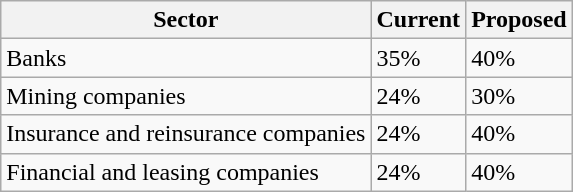<table class="wikitable">
<tr>
<th>Sector</th>
<th>Current</th>
<th>Proposed</th>
</tr>
<tr>
<td>Banks</td>
<td>35%</td>
<td>40%</td>
</tr>
<tr>
<td>Mining companies</td>
<td>24%</td>
<td>30%</td>
</tr>
<tr>
<td>Insurance and reinsurance companies</td>
<td>24%</td>
<td>40%</td>
</tr>
<tr>
<td>Financial and leasing companies</td>
<td>24%</td>
<td>40%</td>
</tr>
</table>
